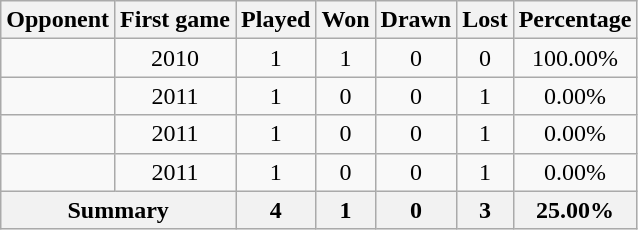<table class="wikitable" style="text-align: center;">
<tr>
<th>Opponent</th>
<th>First game</th>
<th>Played</th>
<th>Won</th>
<th>Drawn</th>
<th>Lost</th>
<th>Percentage</th>
</tr>
<tr>
<td style="text-align: left;"></td>
<td>2010</td>
<td>1</td>
<td>1</td>
<td>0</td>
<td>0</td>
<td>100.00%</td>
</tr>
<tr>
<td style="text-align: left;"></td>
<td>2011</td>
<td>1</td>
<td>0</td>
<td>0</td>
<td>1</td>
<td>0.00%</td>
</tr>
<tr>
<td style="text-align: left;"></td>
<td>2011</td>
<td>1</td>
<td>0</td>
<td>0</td>
<td>1</td>
<td>0.00%</td>
</tr>
<tr>
<td style="text-align: left;"></td>
<td>2011</td>
<td>1</td>
<td>0</td>
<td>0</td>
<td>1</td>
<td>0.00%</td>
</tr>
<tr>
<th colspan=2>Summary</th>
<th>4</th>
<th>1</th>
<th>0</th>
<th>3</th>
<th>25.00%</th>
</tr>
</table>
